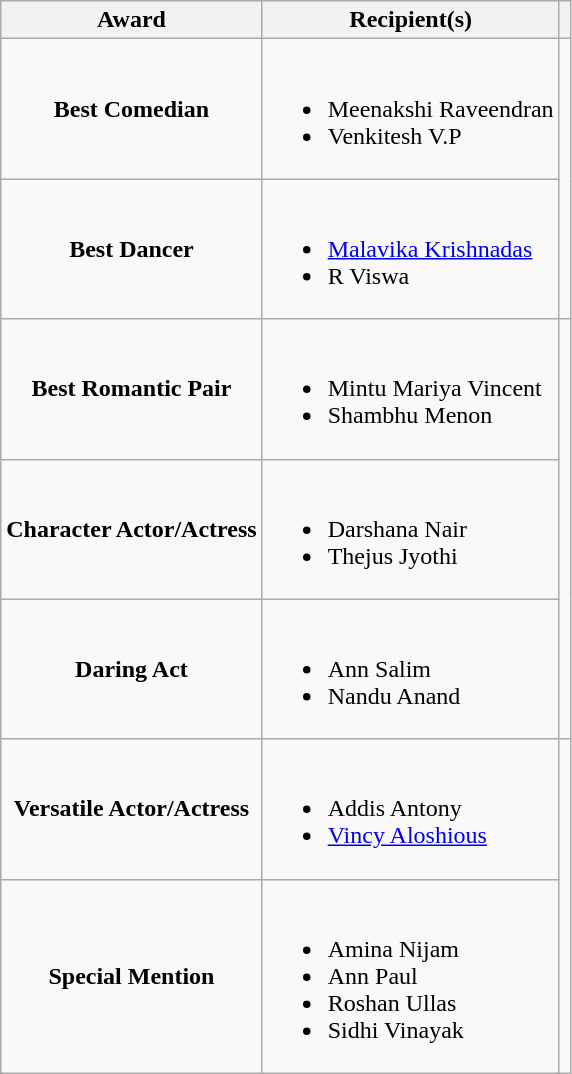<table Class="wikitable">
<tr>
<th>Award</th>
<th>Recipient(s)</th>
<th></th>
</tr>
<tr>
<td style="text-align:center;"><strong>Best Comedian</strong></td>
<td><br><ul><li>Meenakshi Raveendran</li><li>Venkitesh V.P</li></ul></td>
<td rowspan="2"></td>
</tr>
<tr>
<td style="text-align:center;"><strong>Best Dancer</strong></td>
<td><br><ul><li><a href='#'>Malavika Krishnadas</a></li><li>R Viswa</li></ul></td>
</tr>
<tr>
<td style="text-align:center;"><strong>Best Romantic Pair</strong></td>
<td><br><ul><li>Mintu Mariya Vincent</li><li>Shambhu Menon</li></ul></td>
<td rowspan="3"></td>
</tr>
<tr>
<td style="text-align:center;"><strong>Character Actor/Actress</strong></td>
<td><br><ul><li>Darshana Nair</li><li>Thejus Jyothi</li></ul></td>
</tr>
<tr>
<td style="text-align:center;"><strong>Daring Act</strong></td>
<td><br><ul><li>Ann Salim</li><li>Nandu Anand</li></ul></td>
</tr>
<tr>
<td style="text-align:center;"><strong>Versatile Actor/Actress</strong></td>
<td><br><ul><li>Addis Antony</li><li><a href='#'>Vincy Aloshious</a></li></ul></td>
<td rowspan="2"></td>
</tr>
<tr>
<td style="text-align:center;"><strong>Special Mention</strong></td>
<td><br><ul><li>Amina Nijam</li><li>Ann Paul</li><li>Roshan Ullas</li><li>Sidhi Vinayak</li></ul></td>
</tr>
</table>
